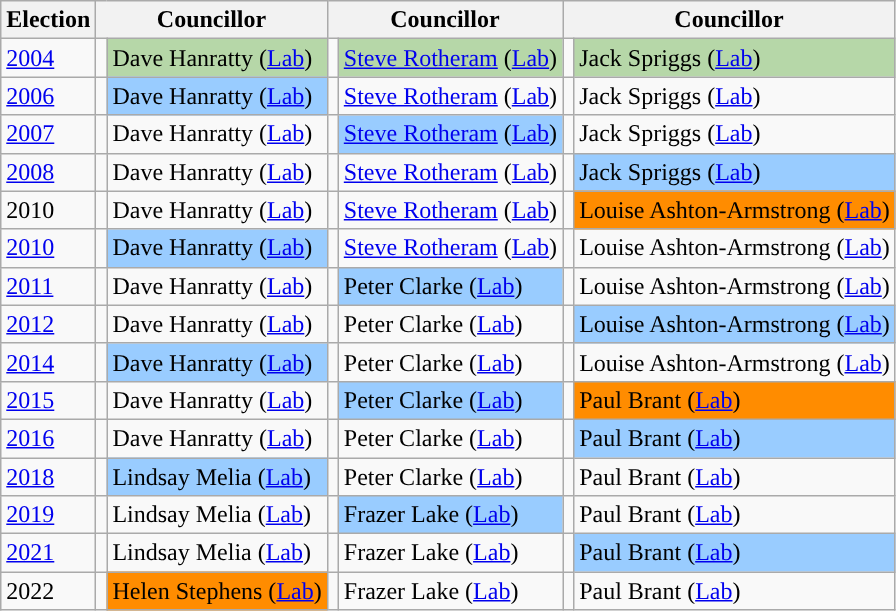<table class="wikitable">
<tr>
<th>Election</th>
<th colspan="2">Councillor</th>
<th colspan="2">Councillor</th>
<th colspan="2">Councillor</th>
</tr>
<tr>
<td><a href='#'>2004</a></td>
<td style="background-color: "></td>
<td bgcolor="#B6D7A8">Dave Hanratty (<a href='#'>Lab</a>)</td>
<td style="background-color: "></td>
<td bgcolor="#B6D7A8"><a href='#'>Steve Rotheram</a> (<a href='#'>Lab</a>)</td>
<td style="background-color: "></td>
<td bgcolor="#B6D7A8">Jack Spriggs (<a href='#'>Lab</a>)</td>
</tr>
<tr>
<td><a href='#'>2006</a></td>
<td style="background-color: "></td>
<td bgcolor="#99CCFF">Dave Hanratty (<a href='#'>Lab</a>)</td>
<td style="background-color: "></td>
<td><a href='#'>Steve Rotheram</a> (<a href='#'>Lab</a>)</td>
<td style="background-color: "></td>
<td>Jack Spriggs (<a href='#'>Lab</a>)</td>
</tr>
<tr>
<td><a href='#'>2007</a></td>
<td style="background-color: "></td>
<td>Dave Hanratty (<a href='#'>Lab</a>)</td>
<td style="background-color: "></td>
<td bgcolor="#99CCFF"><a href='#'>Steve Rotheram</a> (<a href='#'>Lab</a>)</td>
<td style="background-color: "></td>
<td>Jack Spriggs (<a href='#'>Lab</a>)</td>
</tr>
<tr>
<td><a href='#'>2008</a></td>
<td style="background-color: "></td>
<td>Dave Hanratty (<a href='#'>Lab</a>)</td>
<td style="background-color: "></td>
<td><a href='#'>Steve Rotheram</a> (<a href='#'>Lab</a>)</td>
<td style="background-color: "></td>
<td bgcolor="#99CCFF">Jack Spriggs (<a href='#'>Lab</a>)</td>
</tr>
<tr>
<td>2010</td>
<td style="background-color: "></td>
<td>Dave Hanratty (<a href='#'>Lab</a>)</td>
<td style="background-color: "></td>
<td><a href='#'>Steve Rotheram</a> (<a href='#'>Lab</a>)</td>
<td style="background-color: "></td>
<td bgcolor="#FF8C00">Louise Ashton-Armstrong (<a href='#'>Lab</a>)</td>
</tr>
<tr>
<td><a href='#'>2010</a></td>
<td style="background-color: "></td>
<td bgcolor="#99CCFF">Dave Hanratty (<a href='#'>Lab</a>)</td>
<td style="background-color: "></td>
<td><a href='#'>Steve Rotheram</a> (<a href='#'>Lab</a>)</td>
<td style="background-color: "></td>
<td>Louise Ashton-Armstrong (<a href='#'>Lab</a>)</td>
</tr>
<tr>
<td><a href='#'>2011</a></td>
<td style="background-color: "></td>
<td>Dave Hanratty (<a href='#'>Lab</a>)</td>
<td style="background-color: "></td>
<td bgcolor="#99CCFF">Peter Clarke (<a href='#'>Lab</a>)</td>
<td style="background-color: "></td>
<td>Louise Ashton-Armstrong (<a href='#'>Lab</a>)</td>
</tr>
<tr>
<td><a href='#'>2012</a></td>
<td style="background-color: "></td>
<td>Dave Hanratty (<a href='#'>Lab</a>)</td>
<td style="background-color: "></td>
<td>Peter Clarke (<a href='#'>Lab</a>)</td>
<td style="background-color: "></td>
<td bgcolor="#99CCFF">Louise Ashton-Armstrong (<a href='#'>Lab</a>)</td>
</tr>
<tr>
<td><a href='#'>2014</a></td>
<td style="background-color: "></td>
<td bgcolor="#99CCFF">Dave Hanratty (<a href='#'>Lab</a>)</td>
<td style="background-color: "></td>
<td>Peter Clarke (<a href='#'>Lab</a>)</td>
<td style="background-color: "></td>
<td>Louise Ashton-Armstrong (<a href='#'>Lab</a>)</td>
</tr>
<tr>
<td><a href='#'>2015</a></td>
<td style="background-color: "></td>
<td>Dave Hanratty (<a href='#'>Lab</a>)</td>
<td style="background-color: "></td>
<td bgcolor="#99CCFF">Peter Clarke (<a href='#'>Lab</a>)</td>
<td style="background-color: "></td>
<td bgcolor="#FF8C00">Paul Brant (<a href='#'>Lab</a>)</td>
</tr>
<tr>
<td><a href='#'>2016</a></td>
<td style="background-color: "></td>
<td>Dave Hanratty (<a href='#'>Lab</a>)</td>
<td style="background-color: "></td>
<td>Peter Clarke (<a href='#'>Lab</a>)</td>
<td style="background-color: "></td>
<td bgcolor="#99CCFF">Paul Brant (<a href='#'>Lab</a>)</td>
</tr>
<tr>
<td><a href='#'>2018</a></td>
<td style="background-color: "></td>
<td bgcolor="#99CCFF">Lindsay Melia (<a href='#'>Lab</a>)</td>
<td style="background-color: "></td>
<td>Peter Clarke (<a href='#'>Lab</a>)</td>
<td style="background-color: "></td>
<td>Paul Brant (<a href='#'>Lab</a>)</td>
</tr>
<tr>
<td><a href='#'>2019</a></td>
<td style="background-color: "></td>
<td>Lindsay Melia (<a href='#'>Lab</a>)</td>
<td style="background-color: "></td>
<td bgcolor="#99CCFF">Frazer Lake (<a href='#'>Lab</a>)</td>
<td style="background-color: "></td>
<td>Paul Brant (<a href='#'>Lab</a>)</td>
</tr>
<tr>
<td><a href='#'>2021</a></td>
<td style="background-color: "></td>
<td>Lindsay Melia (<a href='#'>Lab</a>)</td>
<td style="background-color: "></td>
<td>Frazer Lake (<a href='#'>Lab</a>)</td>
<td style="background-color: "></td>
<td bgcolor="#99CCFF">Paul Brant (<a href='#'>Lab</a>)</td>
</tr>
<tr>
<td>2022</td>
<td style="background-color: "></td>
<td bgcolor="#FF8C00">Helen Stephens (<a href='#'>Lab</a>)</td>
<td style="background-color: "></td>
<td>Frazer Lake (<a href='#'>Lab</a>)</td>
<td style="background-color: "></td>
<td>Paul Brant (<a href='#'>Lab</a>)</td>
</tr>
</table>
